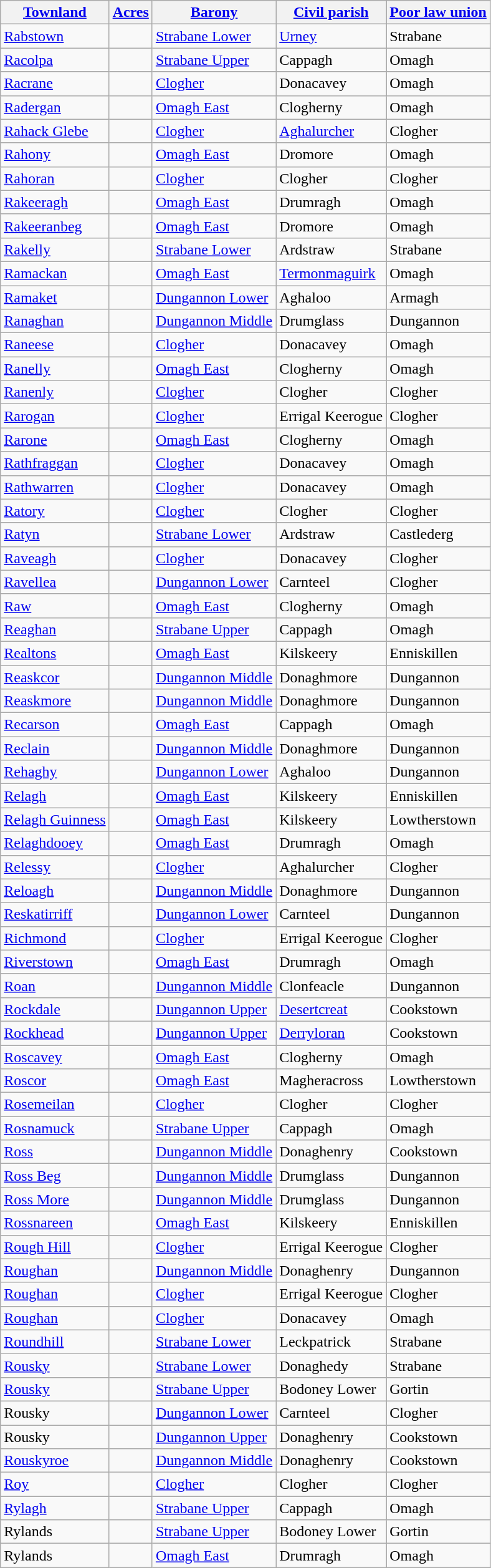<table class="wikitable sortable" style="border:1px;">
<tr>
<th><a href='#'>Townland</a></th>
<th><a href='#'>Acres</a></th>
<th><a href='#'>Barony</a></th>
<th><a href='#'>Civil parish</a></th>
<th><a href='#'>Poor law union</a></th>
</tr>
<tr>
<td><a href='#'>Rabstown</a></td>
<td align="right"></td>
<td><a href='#'>Strabane Lower</a></td>
<td><a href='#'>Urney</a></td>
<td>Strabane</td>
</tr>
<tr>
<td><a href='#'>Racolpa</a></td>
<td align="right"></td>
<td><a href='#'>Strabane Upper</a></td>
<td>Cappagh</td>
<td>Omagh</td>
</tr>
<tr>
<td><a href='#'>Racrane</a></td>
<td align="right"></td>
<td><a href='#'>Clogher</a></td>
<td>Donacavey</td>
<td>Omagh</td>
</tr>
<tr>
<td><a href='#'>Radergan</a></td>
<td align="right"></td>
<td><a href='#'>Omagh East</a></td>
<td>Clogherny</td>
<td>Omagh</td>
</tr>
<tr>
<td><a href='#'>Rahack Glebe</a></td>
<td align="right"></td>
<td><a href='#'>Clogher</a></td>
<td><a href='#'>Aghalurcher</a></td>
<td>Clogher</td>
</tr>
<tr>
<td><a href='#'>Rahony</a></td>
<td align="right"></td>
<td><a href='#'>Omagh East</a></td>
<td>Dromore</td>
<td>Omagh</td>
</tr>
<tr>
<td><a href='#'>Rahoran</a></td>
<td align="right"></td>
<td><a href='#'>Clogher</a></td>
<td>Clogher</td>
<td>Clogher</td>
</tr>
<tr>
<td><a href='#'>Rakeeragh</a></td>
<td align="right"></td>
<td><a href='#'>Omagh East</a></td>
<td>Drumragh</td>
<td>Omagh</td>
</tr>
<tr>
<td><a href='#'>Rakeeranbeg</a></td>
<td align="right"></td>
<td><a href='#'>Omagh East</a></td>
<td>Dromore</td>
<td>Omagh</td>
</tr>
<tr>
<td><a href='#'>Rakelly</a></td>
<td align="right"></td>
<td><a href='#'>Strabane Lower</a></td>
<td>Ardstraw</td>
<td>Strabane</td>
</tr>
<tr>
<td><a href='#'>Ramackan</a></td>
<td align="right"></td>
<td><a href='#'>Omagh East</a></td>
<td><a href='#'>Termonmaguirk</a></td>
<td>Omagh</td>
</tr>
<tr>
<td><a href='#'>Ramaket</a></td>
<td align="right"></td>
<td><a href='#'>Dungannon Lower</a></td>
<td>Aghaloo</td>
<td>Armagh</td>
</tr>
<tr>
<td><a href='#'>Ranaghan</a></td>
<td align="right"></td>
<td><a href='#'>Dungannon Middle</a></td>
<td>Drumglass</td>
<td>Dungannon</td>
</tr>
<tr>
<td><a href='#'>Raneese</a></td>
<td align="right"></td>
<td><a href='#'>Clogher</a></td>
<td>Donacavey</td>
<td>Omagh</td>
</tr>
<tr>
<td><a href='#'>Ranelly</a></td>
<td align="right"></td>
<td><a href='#'>Omagh East</a></td>
<td>Clogherny</td>
<td>Omagh</td>
</tr>
<tr>
<td><a href='#'>Ranenly</a></td>
<td align="right"></td>
<td><a href='#'>Clogher</a></td>
<td>Clogher</td>
<td>Clogher</td>
</tr>
<tr>
<td><a href='#'>Rarogan</a></td>
<td align="right"></td>
<td><a href='#'>Clogher</a></td>
<td>Errigal Keerogue</td>
<td>Clogher</td>
</tr>
<tr>
<td><a href='#'>Rarone</a></td>
<td align="right"></td>
<td><a href='#'>Omagh East</a></td>
<td>Clogherny</td>
<td>Omagh</td>
</tr>
<tr>
<td><a href='#'>Rathfraggan</a></td>
<td align="right"></td>
<td><a href='#'>Clogher</a></td>
<td>Donacavey</td>
<td>Omagh</td>
</tr>
<tr>
<td><a href='#'>Rathwarren</a></td>
<td align="right"></td>
<td><a href='#'>Clogher</a></td>
<td>Donacavey</td>
<td>Omagh</td>
</tr>
<tr>
<td><a href='#'>Ratory</a></td>
<td align="right"></td>
<td><a href='#'>Clogher</a></td>
<td>Clogher</td>
<td>Clogher</td>
</tr>
<tr>
<td><a href='#'>Ratyn</a></td>
<td align="right"></td>
<td><a href='#'>Strabane Lower</a></td>
<td>Ardstraw</td>
<td>Castlederg</td>
</tr>
<tr>
<td><a href='#'>Raveagh</a></td>
<td align="right"></td>
<td><a href='#'>Clogher</a></td>
<td>Donacavey</td>
<td>Clogher</td>
</tr>
<tr>
<td><a href='#'>Ravellea</a></td>
<td align="right"></td>
<td><a href='#'>Dungannon Lower</a></td>
<td>Carnteel</td>
<td>Clogher</td>
</tr>
<tr>
<td><a href='#'>Raw</a></td>
<td align="right"></td>
<td><a href='#'>Omagh East</a></td>
<td>Clogherny</td>
<td>Omagh</td>
</tr>
<tr>
<td><a href='#'>Reaghan</a></td>
<td align="right"></td>
<td><a href='#'>Strabane Upper</a></td>
<td>Cappagh</td>
<td>Omagh</td>
</tr>
<tr>
<td><a href='#'>Realtons</a></td>
<td align="right"></td>
<td><a href='#'>Omagh East</a></td>
<td>Kilskeery</td>
<td>Enniskillen</td>
</tr>
<tr>
<td><a href='#'>Reaskcor</a></td>
<td align="right"></td>
<td><a href='#'>Dungannon Middle</a></td>
<td>Donaghmore</td>
<td>Dungannon</td>
</tr>
<tr>
<td><a href='#'>Reaskmore</a></td>
<td align="right"></td>
<td><a href='#'>Dungannon Middle</a></td>
<td>Donaghmore</td>
<td>Dungannon</td>
</tr>
<tr>
<td><a href='#'>Recarson</a></td>
<td align="right"></td>
<td><a href='#'>Omagh East</a></td>
<td>Cappagh</td>
<td>Omagh</td>
</tr>
<tr>
<td><a href='#'>Reclain</a></td>
<td align="right"></td>
<td><a href='#'>Dungannon Middle</a></td>
<td>Donaghmore</td>
<td>Dungannon</td>
</tr>
<tr>
<td><a href='#'>Rehaghy</a></td>
<td align="right"></td>
<td><a href='#'>Dungannon Lower</a></td>
<td>Aghaloo</td>
<td>Dungannon</td>
</tr>
<tr>
<td><a href='#'>Relagh</a></td>
<td align="right"></td>
<td><a href='#'>Omagh East</a></td>
<td>Kilskeery</td>
<td>Enniskillen</td>
</tr>
<tr>
<td><a href='#'>Relagh Guinness</a></td>
<td align="right"></td>
<td><a href='#'>Omagh East</a></td>
<td>Kilskeery</td>
<td>Lowtherstown</td>
</tr>
<tr>
<td><a href='#'>Relaghdooey</a></td>
<td align="right"></td>
<td><a href='#'>Omagh East</a></td>
<td>Drumragh</td>
<td>Omagh</td>
</tr>
<tr>
<td><a href='#'>Relessy</a></td>
<td align="right"></td>
<td><a href='#'>Clogher</a></td>
<td>Aghalurcher</td>
<td>Clogher</td>
</tr>
<tr>
<td><a href='#'>Reloagh</a></td>
<td align="right"></td>
<td><a href='#'>Dungannon Middle</a></td>
<td>Donaghmore</td>
<td>Dungannon</td>
</tr>
<tr>
<td><a href='#'>Reskatirriff</a></td>
<td align="right"></td>
<td><a href='#'>Dungannon Lower</a></td>
<td>Carnteel</td>
<td>Dungannon</td>
</tr>
<tr>
<td><a href='#'>Richmond</a></td>
<td align="right"></td>
<td><a href='#'>Clogher</a></td>
<td>Errigal Keerogue</td>
<td>Clogher</td>
</tr>
<tr>
<td><a href='#'>Riverstown</a></td>
<td align="right"></td>
<td><a href='#'>Omagh East</a></td>
<td>Drumragh</td>
<td>Omagh</td>
</tr>
<tr>
<td><a href='#'>Roan</a></td>
<td align="right"></td>
<td><a href='#'>Dungannon Middle</a></td>
<td>Clonfeacle</td>
<td>Dungannon</td>
</tr>
<tr>
<td><a href='#'>Rockdale</a></td>
<td align="right"></td>
<td><a href='#'>Dungannon Upper</a></td>
<td><a href='#'>Desertcreat</a></td>
<td>Cookstown</td>
</tr>
<tr>
<td><a href='#'>Rockhead</a></td>
<td align="right"></td>
<td><a href='#'>Dungannon Upper</a></td>
<td><a href='#'>Derryloran</a></td>
<td>Cookstown</td>
</tr>
<tr>
<td><a href='#'>Roscavey</a></td>
<td align="right"></td>
<td><a href='#'>Omagh East</a></td>
<td>Clogherny</td>
<td>Omagh</td>
</tr>
<tr>
<td><a href='#'>Roscor</a></td>
<td align="right"></td>
<td><a href='#'>Omagh East</a></td>
<td>Magheracross</td>
<td>Lowtherstown</td>
</tr>
<tr>
<td><a href='#'>Rosemeilan</a></td>
<td align="right"></td>
<td><a href='#'>Clogher</a></td>
<td>Clogher</td>
<td>Clogher</td>
</tr>
<tr>
<td><a href='#'>Rosnamuck</a></td>
<td align="right"></td>
<td><a href='#'>Strabane Upper</a></td>
<td>Cappagh</td>
<td>Omagh</td>
</tr>
<tr>
<td><a href='#'>Ross</a></td>
<td align="right"></td>
<td><a href='#'>Dungannon Middle</a></td>
<td>Donaghenry</td>
<td>Cookstown</td>
</tr>
<tr>
<td><a href='#'>Ross Beg</a></td>
<td align="right"></td>
<td><a href='#'>Dungannon Middle</a></td>
<td>Drumglass</td>
<td>Dungannon</td>
</tr>
<tr>
<td><a href='#'>Ross More</a></td>
<td align="right"></td>
<td><a href='#'>Dungannon Middle</a></td>
<td>Drumglass</td>
<td>Dungannon</td>
</tr>
<tr>
<td><a href='#'>Rossnareen</a></td>
<td align="right"></td>
<td><a href='#'>Omagh East</a></td>
<td>Kilskeery</td>
<td>Enniskillen</td>
</tr>
<tr>
<td><a href='#'>Rough Hill</a></td>
<td align="right"></td>
<td><a href='#'>Clogher</a></td>
<td>Errigal Keerogue</td>
<td>Clogher</td>
</tr>
<tr>
<td><a href='#'>Roughan</a></td>
<td align="right"></td>
<td><a href='#'>Dungannon Middle</a></td>
<td>Donaghenry</td>
<td>Dungannon</td>
</tr>
<tr>
<td><a href='#'>Roughan</a></td>
<td align="right"></td>
<td><a href='#'>Clogher</a></td>
<td>Errigal Keerogue</td>
<td>Clogher</td>
</tr>
<tr>
<td><a href='#'>Roughan</a></td>
<td align="right"></td>
<td><a href='#'>Clogher</a></td>
<td>Donacavey</td>
<td>Omagh</td>
</tr>
<tr>
<td><a href='#'>Roundhill</a></td>
<td align="right"></td>
<td><a href='#'>Strabane Lower</a></td>
<td>Leckpatrick</td>
<td>Strabane</td>
</tr>
<tr>
<td><a href='#'>Rousky</a></td>
<td align="right"></td>
<td><a href='#'>Strabane Lower</a></td>
<td>Donaghedy</td>
<td>Strabane</td>
</tr>
<tr>
<td><a href='#'>Rousky</a></td>
<td align="right"></td>
<td><a href='#'>Strabane Upper</a></td>
<td>Bodoney Lower</td>
<td>Gortin</td>
</tr>
<tr>
<td>Rousky</td>
<td align="right"></td>
<td><a href='#'>Dungannon Lower</a></td>
<td>Carnteel</td>
<td>Clogher</td>
</tr>
<tr>
<td>Rousky</td>
<td align="right"></td>
<td><a href='#'>Dungannon Upper</a></td>
<td>Donaghenry</td>
<td>Cookstown</td>
</tr>
<tr>
<td><a href='#'>Rouskyroe</a></td>
<td align="right"></td>
<td><a href='#'>Dungannon Middle</a></td>
<td>Donaghenry</td>
<td>Cookstown</td>
</tr>
<tr>
<td><a href='#'>Roy</a></td>
<td align="right"></td>
<td><a href='#'>Clogher</a></td>
<td>Clogher</td>
<td>Clogher</td>
</tr>
<tr>
<td><a href='#'>Rylagh</a></td>
<td align="right"></td>
<td><a href='#'>Strabane Upper</a></td>
<td>Cappagh</td>
<td>Omagh</td>
</tr>
<tr>
<td>Rylands</td>
<td align="right"></td>
<td><a href='#'>Strabane Upper</a></td>
<td>Bodoney Lower</td>
<td>Gortin</td>
</tr>
<tr>
<td>Rylands</td>
<td align="right"></td>
<td><a href='#'>Omagh East</a></td>
<td>Drumragh</td>
<td>Omagh</td>
</tr>
</table>
